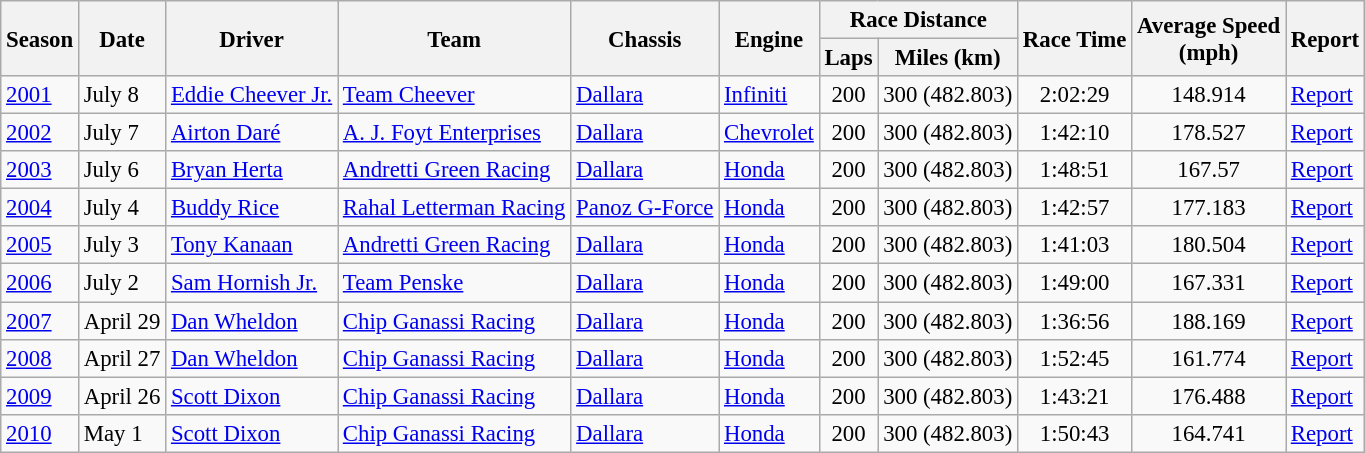<table class="wikitable" style="font-size: 95%;">
<tr>
<th rowspan="2">Season</th>
<th rowspan="2">Date</th>
<th rowspan="2">Driver</th>
<th rowspan="2">Team</th>
<th rowspan="2">Chassis</th>
<th rowspan="2">Engine</th>
<th colspan="2">Race Distance</th>
<th rowspan="2">Race Time</th>
<th rowspan="2">Average Speed<br>(mph)</th>
<th rowspan="2">Report</th>
</tr>
<tr>
<th>Laps</th>
<th>Miles (km)</th>
</tr>
<tr>
<td><a href='#'>2001</a></td>
<td>July 8</td>
<td> <a href='#'>Eddie Cheever Jr.</a></td>
<td><a href='#'>Team Cheever</a></td>
<td><a href='#'>Dallara</a></td>
<td><a href='#'>Infiniti</a></td>
<td align="center">200</td>
<td align="center">300 (482.803)</td>
<td align="center">2:02:29</td>
<td align="center">148.914</td>
<td><a href='#'>Report</a></td>
</tr>
<tr>
<td><a href='#'>2002</a></td>
<td>July 7</td>
<td> <a href='#'>Airton Daré</a></td>
<td><a href='#'>A. J. Foyt Enterprises</a></td>
<td><a href='#'>Dallara</a></td>
<td><a href='#'>Chevrolet</a></td>
<td align="center">200</td>
<td align="center">300 (482.803)</td>
<td align="center">1:42:10</td>
<td align="center">178.527</td>
<td><a href='#'>Report</a></td>
</tr>
<tr>
<td><a href='#'>2003</a></td>
<td>July 6</td>
<td> <a href='#'>Bryan Herta</a></td>
<td><a href='#'>Andretti Green Racing</a></td>
<td><a href='#'>Dallara</a></td>
<td><a href='#'>Honda</a></td>
<td align="center">200</td>
<td align="center">300 (482.803)</td>
<td align="center">1:48:51</td>
<td align="center">167.57</td>
<td><a href='#'>Report</a></td>
</tr>
<tr>
<td><a href='#'>2004</a></td>
<td>July 4</td>
<td> <a href='#'>Buddy Rice</a></td>
<td><a href='#'>Rahal Letterman Racing</a></td>
<td><a href='#'>Panoz G-Force</a></td>
<td><a href='#'>Honda</a></td>
<td align="center">200</td>
<td align="center">300 (482.803)</td>
<td align="center">1:42:57</td>
<td align="center">177.183</td>
<td><a href='#'>Report</a></td>
</tr>
<tr>
<td><a href='#'>2005</a></td>
<td>July 3</td>
<td> <a href='#'>Tony Kanaan</a></td>
<td><a href='#'>Andretti Green Racing</a></td>
<td><a href='#'>Dallara</a></td>
<td><a href='#'>Honda</a></td>
<td align="center">200</td>
<td align="center">300 (482.803)</td>
<td align="center">1:41:03</td>
<td align="center">180.504</td>
<td><a href='#'>Report</a></td>
</tr>
<tr>
<td><a href='#'>2006</a></td>
<td>July 2</td>
<td> <a href='#'>Sam Hornish Jr.</a></td>
<td><a href='#'>Team Penske</a></td>
<td><a href='#'>Dallara</a></td>
<td><a href='#'>Honda</a></td>
<td align="center">200</td>
<td align="center">300 (482.803)</td>
<td align="center">1:49:00</td>
<td align="center">167.331</td>
<td><a href='#'>Report</a></td>
</tr>
<tr>
<td><a href='#'>2007</a></td>
<td>April 29</td>
<td> <a href='#'>Dan Wheldon</a></td>
<td><a href='#'>Chip Ganassi Racing</a></td>
<td><a href='#'>Dallara</a></td>
<td><a href='#'>Honda</a></td>
<td align="center">200</td>
<td align="center">300 (482.803)</td>
<td align="center">1:36:56</td>
<td align="center">188.169</td>
<td><a href='#'>Report</a></td>
</tr>
<tr>
<td><a href='#'>2008</a></td>
<td>April 27</td>
<td> <a href='#'>Dan Wheldon</a></td>
<td><a href='#'>Chip Ganassi Racing</a></td>
<td><a href='#'>Dallara</a></td>
<td><a href='#'>Honda</a></td>
<td align="center">200</td>
<td align="center">300 (482.803)</td>
<td align="center">1:52:45</td>
<td align="center">161.774</td>
<td><a href='#'>Report</a></td>
</tr>
<tr>
<td><a href='#'>2009</a></td>
<td>April 26</td>
<td> <a href='#'>Scott Dixon</a></td>
<td><a href='#'>Chip Ganassi Racing</a></td>
<td><a href='#'>Dallara</a></td>
<td><a href='#'>Honda</a></td>
<td align="center">200</td>
<td align="center">300 (482.803)</td>
<td align="center">1:43:21</td>
<td align="center">176.488</td>
<td><a href='#'>Report</a></td>
</tr>
<tr>
<td><a href='#'>2010</a></td>
<td>May 1</td>
<td> <a href='#'>Scott Dixon</a></td>
<td><a href='#'>Chip Ganassi Racing</a></td>
<td><a href='#'>Dallara</a></td>
<td><a href='#'>Honda</a></td>
<td align="center">200</td>
<td align="center">300 (482.803)</td>
<td align="center">1:50:43</td>
<td align="center">164.741</td>
<td><a href='#'>Report</a></td>
</tr>
</table>
